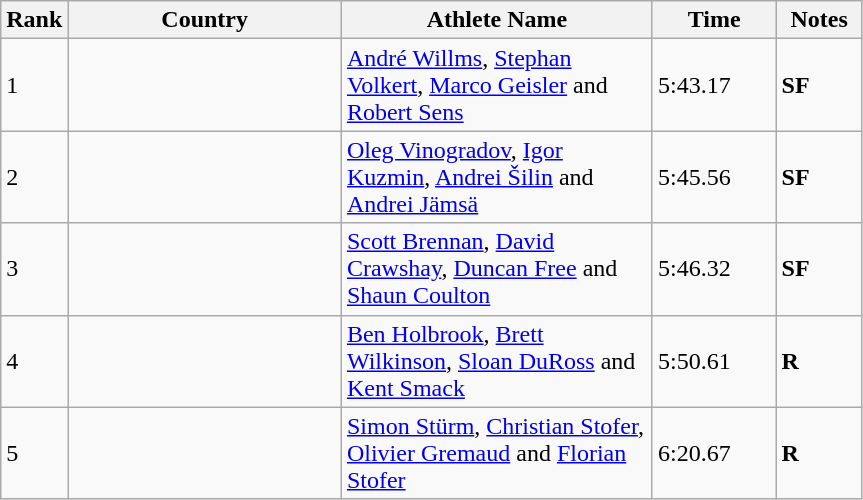<table class="wikitable sortable">
<tr>
<th width=25>Rank</th>
<th width=175>Country</th>
<th width=200>Athlete Name</th>
<th width=75>Time</th>
<th width=50>Notes</th>
</tr>
<tr>
<td>1</td>
<td></td>
<td><a href='#'>André Willms</a>, <a href='#'>Stephan Volkert</a>, <a href='#'>Marco Geisler</a> and <a href='#'>Robert Sens</a></td>
<td>5:43.17</td>
<td><strong>SF</strong></td>
</tr>
<tr>
<td>2</td>
<td></td>
<td><a href='#'>Oleg Vinogradov</a>, <a href='#'>Igor Kuzmin</a>, <a href='#'>Andrei Šilin</a> and <a href='#'>Andrei Jämsä</a></td>
<td>5:45.56</td>
<td><strong>SF</strong></td>
</tr>
<tr>
<td>3</td>
<td></td>
<td><a href='#'>Scott Brennan</a>, <a href='#'>David Crawshay</a>, <a href='#'>Duncan Free</a> and <a href='#'>Shaun Coulton</a></td>
<td>5:46.32</td>
<td><strong>SF</strong></td>
</tr>
<tr>
<td>4</td>
<td></td>
<td><a href='#'>Ben Holbrook</a>, <a href='#'>Brett Wilkinson</a>, <a href='#'>Sloan DuRoss</a> and <a href='#'>Kent Smack</a></td>
<td>5:50.61</td>
<td><strong>R</strong></td>
</tr>
<tr>
<td>5</td>
<td></td>
<td><a href='#'>Simon Stürm</a>, <a href='#'>Christian Stofer</a>, <a href='#'>Olivier Gremaud</a> and <a href='#'>Florian Stofer</a></td>
<td>6:20.67</td>
<td><strong>R</strong></td>
</tr>
</table>
